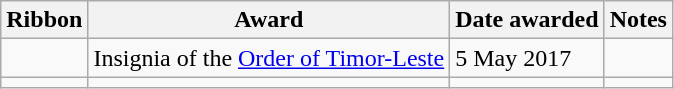<table class="wikitable">
<tr>
<th>Ribbon</th>
<th>Award</th>
<th>Date awarded</th>
<th>Notes</th>
</tr>
<tr>
<td></td>
<td>Insignia of the <a href='#'>Order of Timor-Leste</a></td>
<td>5 May 2017</td>
<td></td>
</tr>
<tr>
<td></td>
<td></td>
<td></td>
<td></td>
</tr>
</table>
